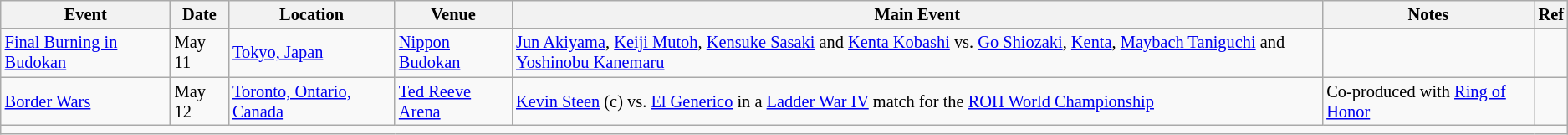<table class="wikitable" style="font-size:85%;">
<tr>
<th>Event</th>
<th>Date</th>
<th>Location</th>
<th>Venue</th>
<th>Main Event</th>
<th>Notes</th>
<th>Ref</th>
</tr>
<tr>
<td><a href='#'>Final Burning in Budokan</a></td>
<td>May 11</td>
<td><a href='#'>Tokyo, Japan</a></td>
<td><a href='#'>Nippon Budokan</a></td>
<td><a href='#'>Jun Akiyama</a>, <a href='#'>Keiji Mutoh</a>, <a href='#'>Kensuke Sasaki</a> and <a href='#'>Kenta Kobashi</a> vs. <a href='#'>Go Shiozaki</a>, <a href='#'>Kenta</a>, <a href='#'>Maybach Taniguchi</a> and <a href='#'>Yoshinobu Kanemaru</a></td>
<td></td>
<td></td>
</tr>
<tr>
<td><a href='#'>Border Wars</a></td>
<td>May 12</td>
<td><a href='#'>Toronto, Ontario, Canada</a></td>
<td><a href='#'>Ted Reeve Arena</a></td>
<td><a href='#'>Kevin Steen</a> (c) vs. <a href='#'>El Generico</a> in a <a href='#'>Ladder War IV</a> match for the <a href='#'>ROH World Championship</a></td>
<td>Co-produced with <a href='#'>Ring of Honor</a></td>
<td></td>
</tr>
<tr>
<td colspan="7"></td>
</tr>
</table>
